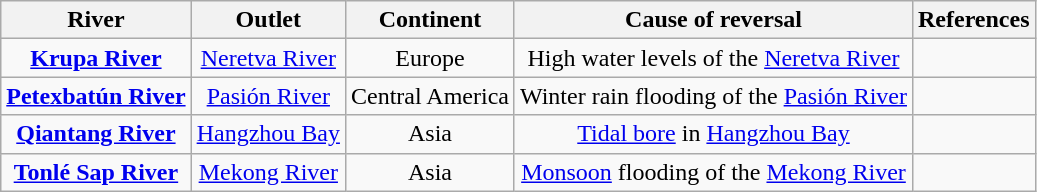<table class="wikitable" style="text-align:center">
<tr>
<th>River</th>
<th>Outlet</th>
<th>Continent</th>
<th>Cause of reversal</th>
<th>References</th>
</tr>
<tr>
<td><strong><a href='#'>Krupa River</a></strong></td>
<td><a href='#'>Neretva River</a></td>
<td>Europe</td>
<td>High water levels of the <a href='#'>Neretva River</a></td>
<td></td>
</tr>
<tr>
<td><strong><a href='#'>Petexbatún River</a></strong></td>
<td><a href='#'>Pasión River</a></td>
<td>Central America</td>
<td>Winter rain flooding of the <a href='#'>Pasión River</a></td>
<td></td>
</tr>
<tr>
<td><strong><a href='#'>Qiantang River</a></strong></td>
<td><a href='#'>Hangzhou Bay</a></td>
<td>Asia</td>
<td><a href='#'>Tidal bore</a> in <a href='#'>Hangzhou Bay</a></td>
<td></td>
</tr>
<tr>
<td><strong><a href='#'>Tonlé Sap River</a></strong></td>
<td><a href='#'>Mekong River</a></td>
<td>Asia</td>
<td><a href='#'>Monsoon</a> flooding of the <a href='#'>Mekong River</a></td>
<td></td>
</tr>
</table>
